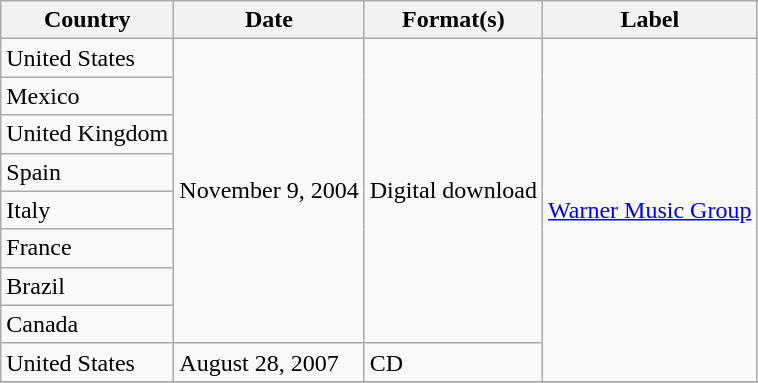<table class="wikitable plainrowheaders">
<tr>
<th scope="col">Country</th>
<th scope="col">Date</th>
<th scope="col">Format(s)</th>
<th scope="col">Label</th>
</tr>
<tr>
<td>United States</td>
<td rowspan="8">November 9, 2004</td>
<td rowspan="8">Digital download</td>
<td rowspan="9"><a href='#'>Warner Music Group</a></td>
</tr>
<tr>
<td>Mexico</td>
</tr>
<tr>
<td>United Kingdom</td>
</tr>
<tr>
<td>Spain</td>
</tr>
<tr>
<td>Italy</td>
</tr>
<tr>
<td>France</td>
</tr>
<tr>
<td>Brazil</td>
</tr>
<tr>
<td>Canada</td>
</tr>
<tr>
<td>United States</td>
<td rowspan="">August 28, 2007</td>
<td rowspan="">CD</td>
</tr>
<tr>
</tr>
</table>
